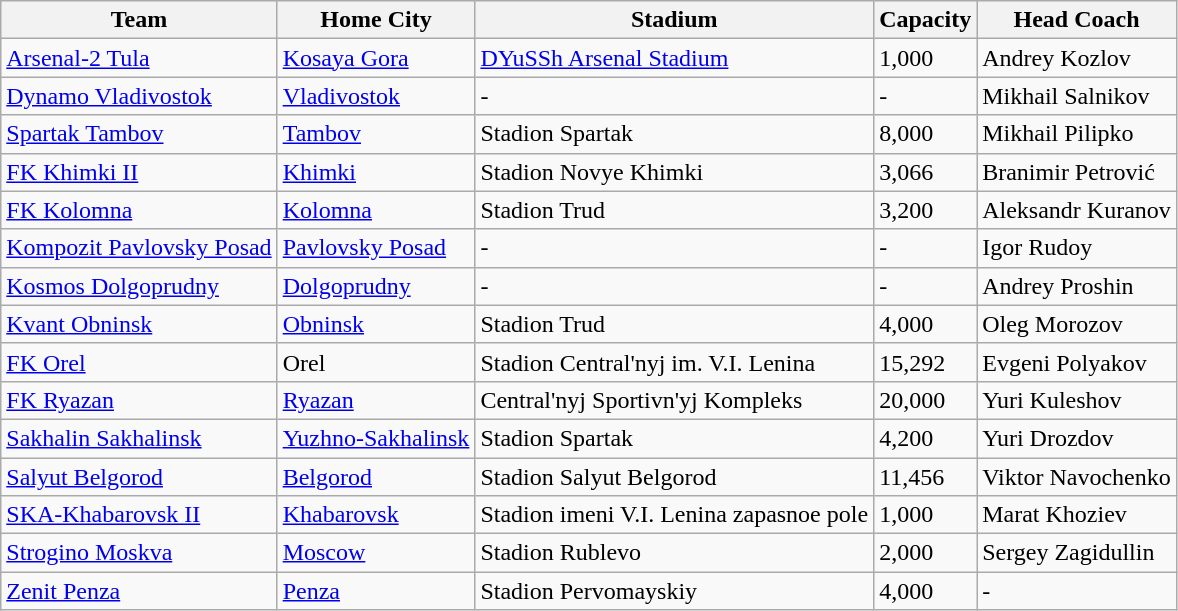<table class="wikitable sortable">
<tr>
<th>Team</th>
<th>Home City</th>
<th>Stadium</th>
<th>Capacity</th>
<th>Head Coach</th>
</tr>
<tr>
<td><a href='#'>Arsenal-2 Tula</a></td>
<td><a href='#'>Kosaya Gora</a></td>
<td><a href='#'>DYuSSh Arsenal Stadium</a></td>
<td>1,000</td>
<td> Andrey Kozlov</td>
</tr>
<tr>
<td><a href='#'>Dynamo Vladivostok</a></td>
<td><a href='#'>Vladivostok</a></td>
<td>-</td>
<td>-</td>
<td> Mikhail Salnikov</td>
</tr>
<tr>
<td><a href='#'>Spartak Tambov</a></td>
<td><a href='#'>Tambov</a></td>
<td>Stadion Spartak</td>
<td>8,000</td>
<td> Mikhail Pilipko</td>
</tr>
<tr>
<td><a href='#'>FK Khimki II</a></td>
<td><a href='#'>Khimki</a></td>
<td>Stadion Novye Khimki</td>
<td>3,066</td>
<td> Branimir Petrović</td>
</tr>
<tr>
<td><a href='#'>FK Kolomna</a></td>
<td><a href='#'>Kolomna</a></td>
<td>Stadion Trud</td>
<td>3,200</td>
<td> Aleksandr Kuranov</td>
</tr>
<tr>
<td><a href='#'>Kompozit Pavlovsky Posad</a></td>
<td><a href='#'>Pavlovsky Posad</a></td>
<td>-</td>
<td>-</td>
<td> Igor Rudoy</td>
</tr>
<tr>
<td><a href='#'>Kosmos Dolgoprudny</a></td>
<td><a href='#'>Dolgoprudny</a></td>
<td>-</td>
<td>-</td>
<td> Andrey Proshin</td>
</tr>
<tr>
<td><a href='#'>Kvant Obninsk</a></td>
<td><a href='#'>Obninsk</a></td>
<td>Stadion Trud</td>
<td>4,000</td>
<td> Oleg Morozov</td>
</tr>
<tr>
<td><a href='#'>FK Orel</a></td>
<td>Orel</td>
<td>Stadion Central'nyj im. V.I. Lenina</td>
<td>15,292</td>
<td> Evgeni Polyakov</td>
</tr>
<tr>
<td><a href='#'>FK Ryazan</a></td>
<td><a href='#'>Ryazan</a></td>
<td>Central'nyj Sportivn'yj Kompleks</td>
<td>20,000</td>
<td> Yuri Kuleshov</td>
</tr>
<tr>
<td><a href='#'>Sakhalin Sakhalinsk</a></td>
<td><a href='#'>Yuzhno-Sakhalinsk</a></td>
<td>Stadion Spartak</td>
<td>4,200</td>
<td> Yuri Drozdov</td>
</tr>
<tr>
<td><a href='#'>Salyut Belgorod</a></td>
<td><a href='#'>Belgorod</a></td>
<td>Stadion Salyut Belgorod</td>
<td>11,456</td>
<td> Viktor Navochenko</td>
</tr>
<tr>
<td><a href='#'>SKA-Khabarovsk II</a></td>
<td><a href='#'>Khabarovsk</a></td>
<td>Stadion imeni V.I. Lenina zapasnoe pole</td>
<td>1,000</td>
<td> Marat Khoziev</td>
</tr>
<tr>
<td><a href='#'>Strogino Moskva</a></td>
<td><a href='#'>Moscow</a></td>
<td>Stadion Rublevo</td>
<td>2,000</td>
<td> Sergey Zagidullin</td>
</tr>
<tr>
<td><a href='#'>Zenit Penza</a></td>
<td><a href='#'>Penza</a></td>
<td>Stadion Pervomayskiy</td>
<td>4,000</td>
<td>-</td>
</tr>
</table>
